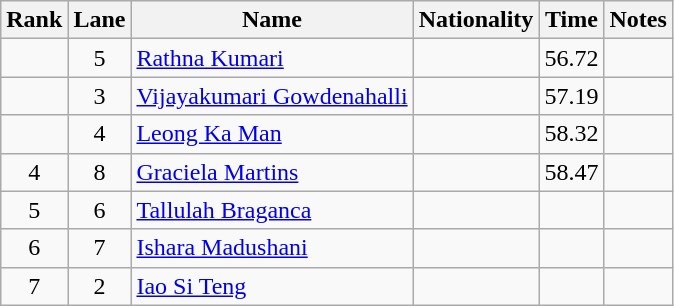<table class="wikitable sortable" style="text-align:center">
<tr>
<th>Rank</th>
<th>Lane</th>
<th>Name</th>
<th>Nationality</th>
<th>Time</th>
<th>Notes</th>
</tr>
<tr>
<td></td>
<td>5</td>
<td align=left><a href='#'>Rathna Kumari</a></td>
<td align=left></td>
<td>56.72</td>
<td></td>
</tr>
<tr>
<td></td>
<td>3</td>
<td align=left><a href='#'>Vijayakumari Gowdenahalli</a></td>
<td align=left></td>
<td>57.19</td>
<td></td>
</tr>
<tr>
<td></td>
<td>4</td>
<td align=left><a href='#'>Leong Ka Man</a></td>
<td align=left></td>
<td>58.32</td>
<td></td>
</tr>
<tr>
<td>4</td>
<td>8</td>
<td align=left><a href='#'>Graciela Martins</a></td>
<td align=left></td>
<td>58.47</td>
<td></td>
</tr>
<tr>
<td>5</td>
<td>6</td>
<td align=left><a href='#'>Tallulah Braganca</a></td>
<td align=left></td>
<td></td>
<td></td>
</tr>
<tr>
<td>6</td>
<td>7</td>
<td align=left><a href='#'>Ishara Madushani</a></td>
<td align=left></td>
<td></td>
<td></td>
</tr>
<tr>
<td>7</td>
<td>2</td>
<td align=left><a href='#'>Iao Si Teng</a></td>
<td align=left></td>
<td></td>
<td></td>
</tr>
</table>
